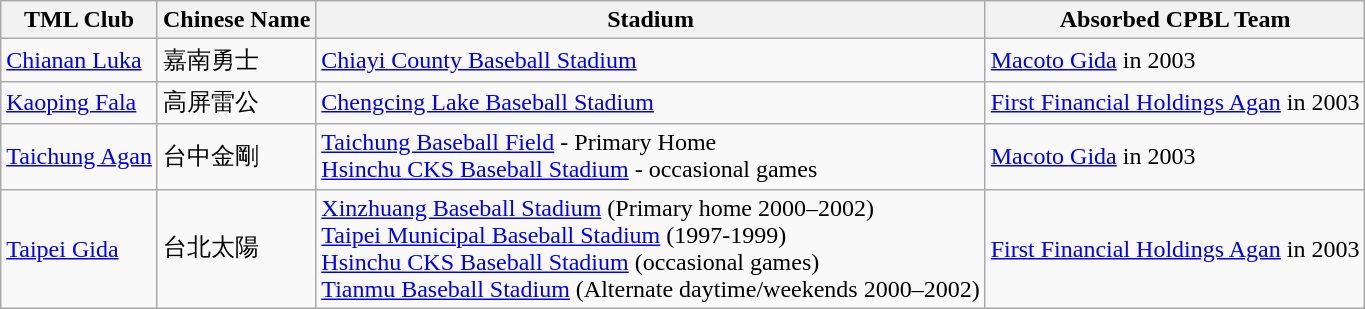<table class=wikitable>
<tr>
<th>TML Club</th>
<th>Chinese Name</th>
<th>Stadium</th>
<th>Absorbed CPBL Team</th>
</tr>
<tr>
<td><a href='#'>Chianan Luka</a></td>
<td>嘉南勇士</td>
<td><a href='#'>Chiayi County Baseball Stadium</a></td>
<td><a href='#'>Macoto Gida</a> in 2003</td>
</tr>
<tr>
<td><a href='#'>Kaoping Fala</a></td>
<td>高屏雷公</td>
<td><a href='#'>Chengcing Lake Baseball Stadium</a></td>
<td><a href='#'>First Financial Holdings Agan</a> in 2003</td>
</tr>
<tr>
<td><a href='#'>Taichung Agan</a></td>
<td>台中金剛</td>
<td><a href='#'>Taichung Baseball Field</a> - Primary Home <br> <a href='#'>Hsinchu CKS Baseball Stadium</a> - occasional games</td>
<td><a href='#'>Macoto Gida</a> in 2003</td>
</tr>
<tr>
<td><a href='#'>Taipei Gida</a></td>
<td>台北太陽</td>
<td><a href='#'>Xinzhuang Baseball Stadium</a> (Primary home 2000–2002) <br> <a href='#'>Taipei Municipal Baseball Stadium</a> (1997-1999) <br> <a href='#'>Hsinchu CKS Baseball Stadium</a> (occasional games) <br> <a href='#'>Tianmu Baseball Stadium</a> (Alternate daytime/weekends 2000–2002)</td>
<td><a href='#'>First Financial Holdings Agan</a> in 2003</td>
</tr>
</table>
